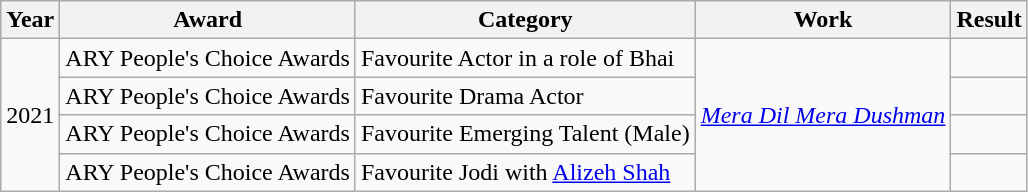<table class="wikitable sortable">
<tr>
<th>Year</th>
<th>Award</th>
<th>Category</th>
<th>Work</th>
<th>Result</th>
</tr>
<tr>
<td Rowspan="4">2021</td>
<td>ARY People's Choice Awards</td>
<td>Favourite Actor in a role of Bhai</td>
<td Rowspan="4"><em><a href='#'>Mera Dil Mera Dushman</a></em></td>
<td></td>
</tr>
<tr>
<td>ARY People's Choice Awards</td>
<td>Favourite Drama Actor</td>
<td></td>
</tr>
<tr>
<td>ARY People's Choice Awards</td>
<td>Favourite Emerging Talent (Male)</td>
<td></td>
</tr>
<tr>
<td>ARY People's Choice Awards</td>
<td>Favourite Jodi with <a href='#'>Alizeh Shah</a></td>
<td></td>
</tr>
</table>
